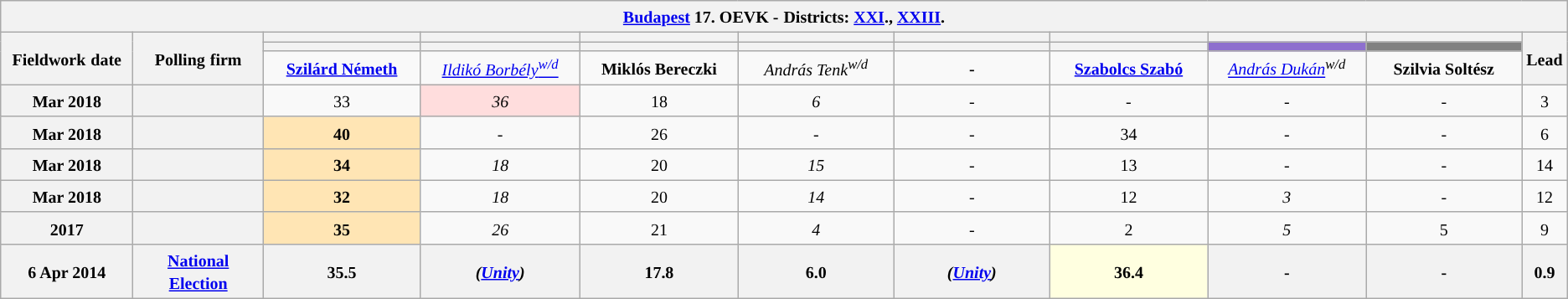<table class="wikitable mw-collapsible mw-collapsed" style="text-align:center">
<tr>
<th colspan="11" style="width: 980pt;"><small><a href='#'>Budapest</a> 17. OEVK -</small> <small>Districts: <a href='#'>XXI</a>., <a href='#'>XXIII</a>.</small></th>
</tr>
<tr>
<th rowspan="3" style="width: 80pt;"><small>Fieldwork</small> <small>date</small></th>
<th rowspan="3" style="width: 80pt;"><strong><small>Polling</small> <small>firm</small></strong></th>
<th style="width: 100pt;"><small></small></th>
<th style="width: 100pt;"><small> </small></th>
<th style="width: 100pt;"></th>
<th style="width: 100pt;"></th>
<th style="width: 100pt;"></th>
<th style="width: 100pt;"></th>
<th style="width: 100pt;"></th>
<th style="width: 100pt;"></th>
<th rowspan="3" style="width: 20pt;"><small>Lead</small></th>
</tr>
<tr>
<th style="color:inherit;background:"></th>
<th style="color:inherit;background:"></th>
<th style="color:inherit;background:"></th>
<th style="color:inherit;background:"></th>
<th style="color:inherit;background:"></th>
<th style="color:inherit;background:"></th>
<th style="color:inherit;background:#8E6FCE;"></th>
<th style="color:inherit;background:#808080;"></th>
</tr>
<tr>
<td><a href='#'><small><strong>Szilárd Németh</strong></small></a></td>
<td><small><a href='#'><em>Ildikó Borbély<sup>w/d</sup></em></a></small></td>
<td><small><strong>Miklós Bereczki</strong></small></td>
<td><small><em>András Tenk<sup>w/d</sup></em></small></td>
<td><small><strong>-</strong></small></td>
<td><small><strong><a href='#'>Szabolcs Szabó</a></strong></small></td>
<td><small><a href='#'><em>András Dukán</em></a><em><sup>w/d</sup></em></small></td>
<td><small><strong>Szilvia Soltész</strong></small></td>
</tr>
<tr>
<th><small>Mar 2018</small></th>
<th><small></small></th>
<td><small>33</small></td>
<td style="background:#FFDDDD"><small><em>36</em></small></td>
<td><small>18</small></td>
<td><small><em>6</em></small></td>
<td><small>-</small></td>
<td><small>-</small></td>
<td><small><em>-</em></small></td>
<td><small>-</small></td>
<td style="background:"><small>3</small></td>
</tr>
<tr>
<th><small>Mar 2018</small></th>
<th> </th>
<td style="background:#FFE5B4"><strong><small>40</small></strong></td>
<td><small>-</small></td>
<td><small>26</small></td>
<td><small>-</small></td>
<td><small>-</small></td>
<td><small>34</small></td>
<td><small><em>-</em></small></td>
<td><small>-</small></td>
<td style="background:"><small>6</small></td>
</tr>
<tr>
<th><small>Mar 2018</small></th>
<th> </th>
<td style="background:#FFE5B4"><strong><small>34</small></strong></td>
<td><small><em>18</em></small></td>
<td><small>20</small></td>
<td><small><em>15</em></small></td>
<td><small>-</small></td>
<td><small>13</small></td>
<td><small><em>-</em></small></td>
<td><small>-</small></td>
<td style="background:"><small>14</small></td>
</tr>
<tr>
<th><small>Mar 2018</small></th>
<th> </th>
<td style="background:#FFE5B4"><small><strong>32</strong></small></td>
<td><small><em>18</em></small></td>
<td><small>20</small></td>
<td><small><em>14</em></small></td>
<td><small>-</small></td>
<td><small>12</small></td>
<td><small><em>3</em></small></td>
<td><small>-</small></td>
<td style="background:"><small>12</small></td>
</tr>
<tr>
<th><small>2017</small></th>
<th><small></small></th>
<td style="background:#FFE5B4"><small><strong>35</strong></small></td>
<td><small><em>26</em></small></td>
<td><small>21</small></td>
<td><small><em>4</em></small></td>
<td><small>-</small></td>
<td><small>2</small></td>
<td><small><em>5</em></small></td>
<td><small>5</small></td>
<td style="background:"><small>9</small></td>
</tr>
<tr>
<th><small>6 Apr 2014</small></th>
<th><a href='#'><small>National Election</small></a></th>
<th><small>35.5</small></th>
<th><small><em>(<a href='#'>Unity</a>)</em></small></th>
<th><small>17.8</small></th>
<th><small>6.0</small></th>
<th><small><em>(<a href='#'>Unity</a>)</em></small></th>
<th style="background:#FFFFE0"><strong><small>36.4</small></strong></th>
<th><small>-</small></th>
<th><small>-</small></th>
<th style="background:"><small>0.9</small></th>
</tr>
</table>
